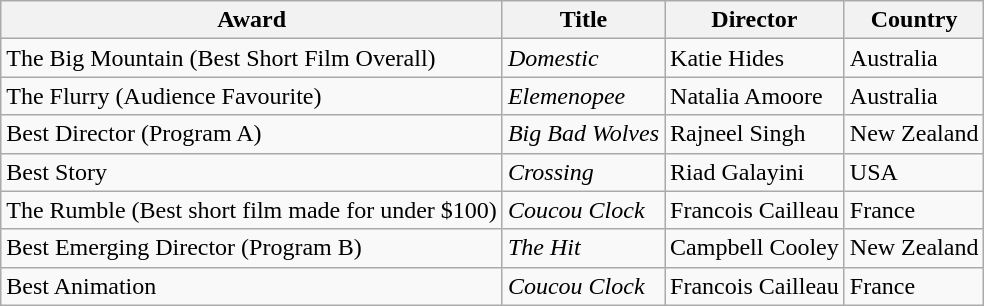<table class="wikitable">
<tr>
<th>Award</th>
<th>Title</th>
<th>Director</th>
<th>Country</th>
</tr>
<tr>
<td>The Big Mountain (Best Short Film Overall)</td>
<td><em>Domestic</em></td>
<td>Katie Hides</td>
<td>Australia</td>
</tr>
<tr>
<td>The Flurry (Audience Favourite)</td>
<td><em>Elemenopee</em></td>
<td>Natalia Amoore</td>
<td>Australia</td>
</tr>
<tr>
<td>Best Director (Program A)</td>
<td><em>Big Bad Wolves</em></td>
<td>Rajneel Singh</td>
<td>New Zealand</td>
</tr>
<tr>
<td>Best Story</td>
<td><em>Crossing</em></td>
<td>Riad Galayini</td>
<td>USA</td>
</tr>
<tr>
<td>The Rumble (Best short film made for under $100)</td>
<td><em>Coucou Clock</em></td>
<td>Francois Cailleau</td>
<td>France</td>
</tr>
<tr>
<td>Best Emerging Director (Program B)</td>
<td><em>The Hit</em></td>
<td>Campbell Cooley</td>
<td>New Zealand</td>
</tr>
<tr>
<td>Best Animation</td>
<td><em>Coucou Clock</em></td>
<td>Francois Cailleau</td>
<td>France</td>
</tr>
</table>
